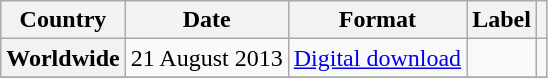<table class="wikitable sortable plainrowheaders">
<tr>
<th scope="col">Country</th>
<th scope="col">Date</th>
<th scope="col">Format</th>
<th scope="col">Label</th>
<th scope="col"></th>
</tr>
<tr>
<th scope="row">Worldwide</th>
<td>21 August 2013</td>
<td><a href='#'>Digital download</a></td>
<td rowspan="1"></td>
<td></td>
</tr>
<tr>
</tr>
</table>
